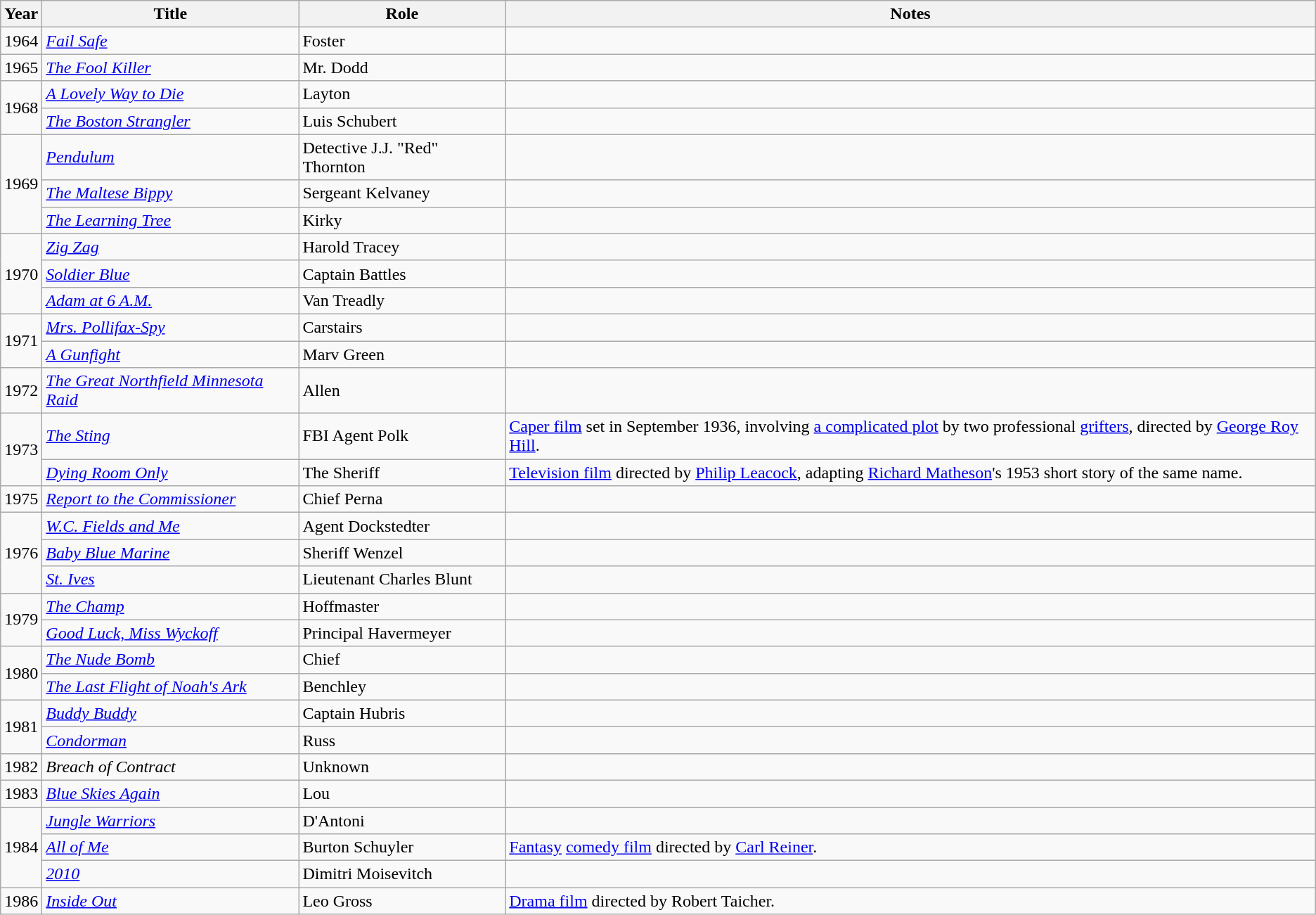<table class="wikitable sortable">
<tr>
<th>Year</th>
<th>Title</th>
<th>Role</th>
<th class="unsortable">Notes</th>
</tr>
<tr>
<td>1964</td>
<td><em><a href='#'>Fail Safe</a></em></td>
<td>Foster</td>
<td></td>
</tr>
<tr>
<td>1965</td>
<td><em><a href='#'>The Fool Killer</a></em></td>
<td>Mr. Dodd</td>
<td></td>
</tr>
<tr>
<td rowspan=2>1968</td>
<td><em><a href='#'>A Lovely Way to Die</a></em></td>
<td>Layton</td>
<td></td>
</tr>
<tr>
<td><em><a href='#'>The Boston Strangler</a></em></td>
<td>Luis Schubert</td>
<td></td>
</tr>
<tr>
<td rowspan=3>1969</td>
<td><em><a href='#'>Pendulum</a></em></td>
<td>Detective J.J. "Red" Thornton</td>
<td></td>
</tr>
<tr>
<td><em><a href='#'>The Maltese Bippy</a></em></td>
<td>Sergeant Kelvaney</td>
<td></td>
</tr>
<tr>
<td><em><a href='#'>The Learning Tree</a></em></td>
<td>Kirky</td>
<td></td>
</tr>
<tr>
<td rowspan=3>1970</td>
<td><em><a href='#'>Zig Zag</a></em></td>
<td>Harold Tracey</td>
<td></td>
</tr>
<tr>
<td><em><a href='#'>Soldier Blue</a></em></td>
<td>Captain Battles</td>
<td></td>
</tr>
<tr>
<td><em><a href='#'>Adam at 6 A.M.</a></em></td>
<td>Van Treadly</td>
<td></td>
</tr>
<tr>
<td rowspan=2>1971</td>
<td><em><a href='#'>Mrs. Pollifax-Spy</a></em></td>
<td>Carstairs</td>
<td></td>
</tr>
<tr>
<td><em><a href='#'>A Gunfight</a></em></td>
<td>Marv Green</td>
<td></td>
</tr>
<tr>
<td>1972</td>
<td><em><a href='#'>The Great Northfield Minnesota Raid</a></em></td>
<td>Allen</td>
<td></td>
</tr>
<tr>
<td rowspan="2">1973</td>
<td><em><a href='#'>The Sting</a></em></td>
<td>FBI Agent Polk</td>
<td><a href='#'>Caper film</a> set in September 1936, involving <a href='#'>a complicated plot</a> by two professional <a href='#'>grifters</a>, directed by <a href='#'>George Roy Hill</a>.</td>
</tr>
<tr>
<td><em><a href='#'>Dying Room Only</a></em></td>
<td>The Sheriff</td>
<td><a href='#'>Television film</a> directed by <a href='#'>Philip Leacock</a>, adapting <a href='#'>Richard Matheson</a>'s 1953 short story of the same name.</td>
</tr>
<tr>
<td>1975</td>
<td><em><a href='#'>Report to the Commissioner</a></em></td>
<td>Chief Perna</td>
<td></td>
</tr>
<tr>
<td rowspan=3>1976</td>
<td><em><a href='#'>W.C. Fields and Me</a></em></td>
<td>Agent Dockstedter</td>
<td></td>
</tr>
<tr>
<td><em><a href='#'>Baby Blue Marine</a></em></td>
<td>Sheriff Wenzel</td>
<td></td>
</tr>
<tr>
<td><em><a href='#'>St. Ives</a></em></td>
<td>Lieutenant Charles Blunt</td>
<td></td>
</tr>
<tr>
<td rowspan=2>1979</td>
<td><em><a href='#'>The Champ</a></em></td>
<td>Hoffmaster</td>
<td></td>
</tr>
<tr>
<td><em><a href='#'>Good Luck, Miss Wyckoff</a></em></td>
<td>Principal Havermeyer</td>
<td></td>
</tr>
<tr>
<td rowspan=2>1980</td>
<td><em><a href='#'>The Nude Bomb</a></em></td>
<td>Chief</td>
<td></td>
</tr>
<tr>
<td><em><a href='#'>The Last Flight of Noah's Ark</a></em></td>
<td>Benchley</td>
<td></td>
</tr>
<tr>
<td rowspan=2>1981</td>
<td><em><a href='#'>Buddy Buddy</a></em></td>
<td>Captain Hubris</td>
<td></td>
</tr>
<tr>
<td><em><a href='#'>Condorman</a></em></td>
<td>Russ</td>
<td></td>
</tr>
<tr>
<td>1982</td>
<td><em>Breach of Contract</em></td>
<td>Unknown</td>
<td></td>
</tr>
<tr>
<td>1983</td>
<td><em><a href='#'>Blue Skies Again</a></em></td>
<td>Lou</td>
<td></td>
</tr>
<tr>
<td rowspan=3>1984</td>
<td><em><a href='#'>Jungle Warriors</a></em></td>
<td>D'Antoni</td>
<td></td>
</tr>
<tr>
<td><em><a href='#'>All of Me</a></em></td>
<td>Burton Schuyler</td>
<td><a href='#'>Fantasy</a> <a href='#'>comedy film</a> directed by <a href='#'>Carl Reiner</a>.</td>
</tr>
<tr>
<td><em><a href='#'>2010</a></em></td>
<td>Dimitri Moisevitch</td>
<td></td>
</tr>
<tr>
<td>1986</td>
<td><em><a href='#'>Inside Out</a></em></td>
<td>Leo Gross</td>
<td><a href='#'>Drama film</a> directed by Robert Taicher.</td>
</tr>
</table>
